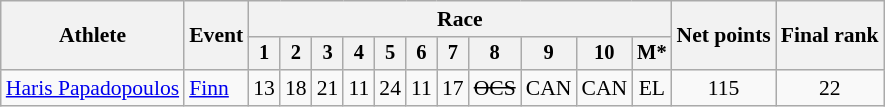<table class="wikitable" style="font-size:90%">
<tr>
<th rowspan=2>Athlete</th>
<th rowspan=2>Event</th>
<th colspan=11>Race</th>
<th rowspan=2>Net points</th>
<th rowspan=2>Final rank</th>
</tr>
<tr style="font-size:95%">
<th>1</th>
<th>2</th>
<th>3</th>
<th>4</th>
<th>5</th>
<th>6</th>
<th>7</th>
<th>8</th>
<th>9</th>
<th>10</th>
<th>M*</th>
</tr>
<tr align=center>
<td align=left><a href='#'>Haris Papadopoulos</a></td>
<td align=left><a href='#'>Finn</a></td>
<td>13</td>
<td>18</td>
<td>21</td>
<td>11</td>
<td>24</td>
<td>11</td>
<td>17</td>
<td><s>OCS</s></td>
<td>CAN</td>
<td>CAN</td>
<td>EL</td>
<td>115</td>
<td>22</td>
</tr>
</table>
